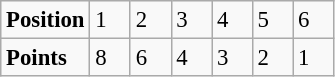<table class="wikitable" style="font-size: 95%;">
<tr>
<td><strong>Position</strong></td>
<td width=20>1</td>
<td width=20>2</td>
<td width=20>3</td>
<td width=20>4</td>
<td width=20>5</td>
<td width=20>6</td>
</tr>
<tr>
<td><strong>Points</strong></td>
<td>8</td>
<td>6</td>
<td>4</td>
<td>3</td>
<td>2</td>
<td>1</td>
</tr>
</table>
